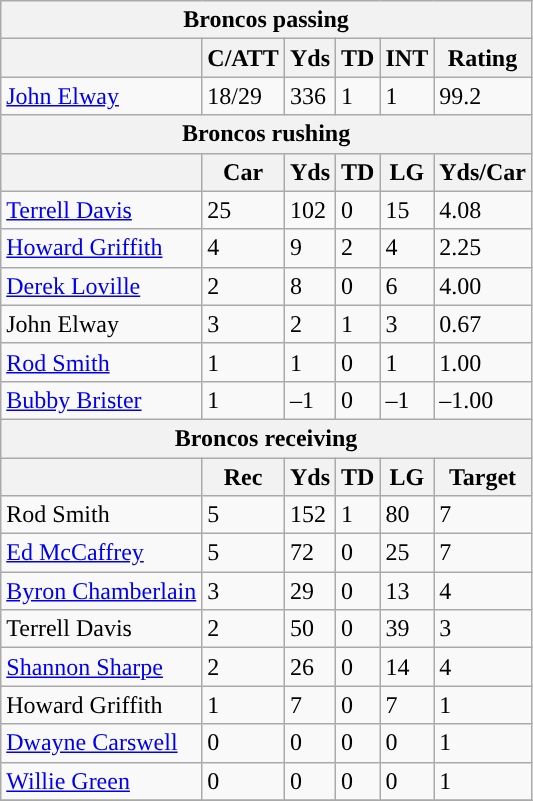<table class="wikitable">
<tr>
<th colspan="6">Broncos passing</th>
</tr>
<tr>
<th></th>
<th>C/ATT</th>
<th>Yds</th>
<th>TD</th>
<th>INT</th>
<th>Rating</th>
</tr>
<tr>
<td><a href='#'>John Elway</a></td>
<td>18/29</td>
<td>336</td>
<td>1</td>
<td>1</td>
<td>99.2</td>
</tr>
<tr>
<th colspan="6">Broncos rushing</th>
</tr>
<tr>
<th></th>
<th>Car</th>
<th>Yds</th>
<th>TD</th>
<th>LG</th>
<th>Yds/Car</th>
</tr>
<tr>
<td><a href='#'>Terrell Davis</a></td>
<td>25</td>
<td>102</td>
<td>0</td>
<td>15</td>
<td>4.08</td>
</tr>
<tr>
<td><a href='#'>Howard Griffith</a></td>
<td>4</td>
<td>9</td>
<td>2</td>
<td>4</td>
<td>2.25</td>
</tr>
<tr>
<td><a href='#'>Derek Loville</a></td>
<td>2</td>
<td>8</td>
<td>0</td>
<td>6</td>
<td>4.00</td>
</tr>
<tr>
<td>John Elway</td>
<td>3</td>
<td>2</td>
<td>1</td>
<td>3</td>
<td>0.67</td>
</tr>
<tr>
<td><a href='#'>Rod Smith</a></td>
<td>1</td>
<td>1</td>
<td>0</td>
<td>1</td>
<td>1.00</td>
</tr>
<tr>
<td><a href='#'>Bubby Brister</a></td>
<td>1</td>
<td>–1</td>
<td>0</td>
<td>–1</td>
<td>–1.00</td>
</tr>
<tr>
<th colspan="6">Broncos receiving</th>
</tr>
<tr>
<th></th>
<th>Rec</th>
<th>Yds</th>
<th>TD</th>
<th>LG</th>
<th>Target</th>
</tr>
<tr>
<td>Rod Smith</td>
<td>5</td>
<td>152</td>
<td>1</td>
<td>80</td>
<td>7</td>
</tr>
<tr>
<td><a href='#'>Ed McCaffrey</a></td>
<td>5</td>
<td>72</td>
<td>0</td>
<td>25</td>
<td>7</td>
</tr>
<tr>
<td><a href='#'>Byron Chamberlain</a></td>
<td>3</td>
<td>29</td>
<td>0</td>
<td>13</td>
<td>4</td>
</tr>
<tr>
<td>Terrell Davis</td>
<td>2</td>
<td>50</td>
<td>0</td>
<td>39</td>
<td>3</td>
</tr>
<tr>
<td><a href='#'>Shannon Sharpe</a></td>
<td>2</td>
<td>26</td>
<td>0</td>
<td>14</td>
<td>4</td>
</tr>
<tr>
<td>Howard Griffith</td>
<td>1</td>
<td>7</td>
<td>0</td>
<td>7</td>
<td>1</td>
</tr>
<tr>
<td><a href='#'>Dwayne Carswell</a></td>
<td>0</td>
<td>0</td>
<td>0</td>
<td>0</td>
<td>1</td>
</tr>
<tr>
<td><a href='#'>Willie Green</a></td>
<td>0</td>
<td>0</td>
<td>0</td>
<td>0</td>
<td>1</td>
</tr>
<tr>
</tr>
</table>
